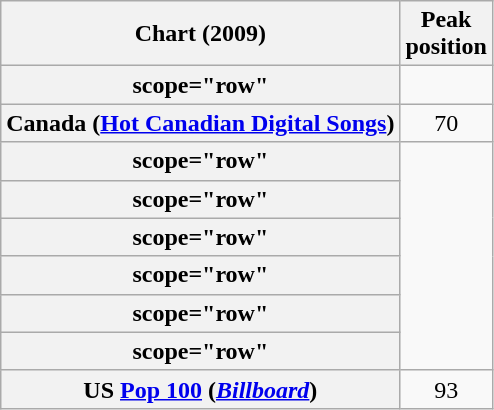<table class="wikitable sortable plainrowheaders">
<tr>
<th scope="col">Chart (2009)</th>
<th scope="col">Peak<br>position</th>
</tr>
<tr>
<th>scope="row"</th>
</tr>
<tr>
<th scope="row">Canada (<a href='#'>Hot Canadian Digital Songs</a>)</th>
<td align="center">70</td>
</tr>
<tr>
<th>scope="row"</th>
</tr>
<tr>
<th>scope="row"</th>
</tr>
<tr>
<th>scope="row"</th>
</tr>
<tr>
<th>scope="row"</th>
</tr>
<tr>
<th>scope="row"</th>
</tr>
<tr>
<th>scope="row"</th>
</tr>
<tr>
<th scope="row">US <a href='#'>Pop 100</a> (<em><a href='#'>Billboard</a></em>)</th>
<td align="center">93</td>
</tr>
</table>
